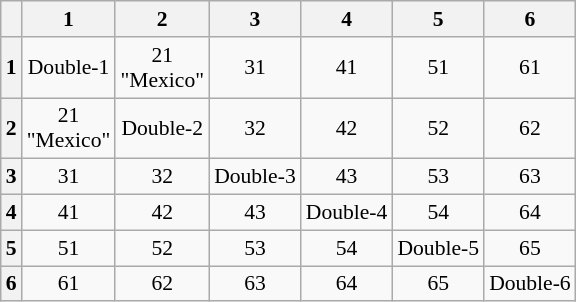<table class="wikitable floatright" style="text-align:center;font-size:90%">
<tr>
<th></th>
<th>1 </th>
<th>2 </th>
<th>3 </th>
<th>4 </th>
<th>5 </th>
<th>6 </th>
</tr>
<tr>
<th>1 </th>
<td>Double-1</td>
<td>21<br>"Mexico"</td>
<td>31</td>
<td>41</td>
<td>51</td>
<td>61</td>
</tr>
<tr>
<th>2 </th>
<td>21<br>"Mexico"</td>
<td>Double-2</td>
<td>32</td>
<td>42</td>
<td>52</td>
<td>62</td>
</tr>
<tr>
<th>3 </th>
<td>31</td>
<td>32</td>
<td>Double-3</td>
<td>43</td>
<td>53</td>
<td>63</td>
</tr>
<tr>
<th>4 </th>
<td>41</td>
<td>42</td>
<td>43</td>
<td>Double-4</td>
<td>54</td>
<td>64</td>
</tr>
<tr>
<th>5 </th>
<td>51</td>
<td>52</td>
<td>53</td>
<td>54</td>
<td>Double-5</td>
<td>65</td>
</tr>
<tr>
<th>6 </th>
<td>61</td>
<td>62</td>
<td>63</td>
<td>64</td>
<td>65</td>
<td>Double-6</td>
</tr>
</table>
